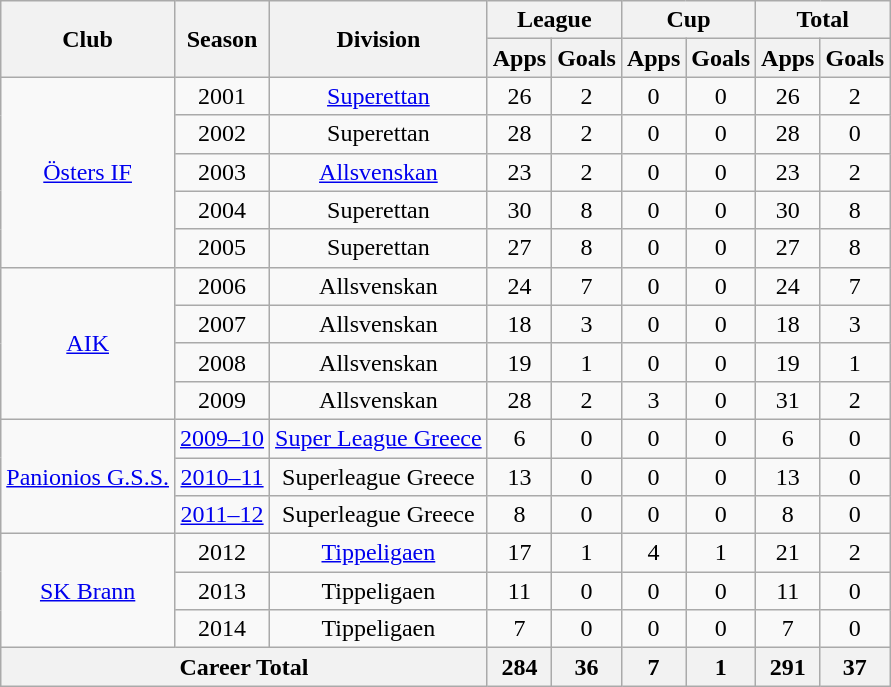<table class="wikitable" style="text-align: center;">
<tr>
<th rowspan="2">Club</th>
<th rowspan="2">Season</th>
<th rowspan="2">Division</th>
<th colspan="2">League</th>
<th colspan="2">Cup</th>
<th colspan="2">Total</th>
</tr>
<tr>
<th>Apps</th>
<th>Goals</th>
<th>Apps</th>
<th>Goals</th>
<th>Apps</th>
<th>Goals</th>
</tr>
<tr>
<td rowspan="5" valign="center"><a href='#'>Östers IF</a></td>
<td>2001</td>
<td valign="center"><a href='#'>Superettan</a></td>
<td>26</td>
<td>2</td>
<td>0</td>
<td>0</td>
<td>26</td>
<td>2</td>
</tr>
<tr>
<td>2002</td>
<td>Superettan</td>
<td>28</td>
<td>2</td>
<td>0</td>
<td>0</td>
<td>28</td>
<td>0</td>
</tr>
<tr>
<td>2003</td>
<td rowspan="1" valign="center"><a href='#'>Allsvenskan</a></td>
<td>23</td>
<td>2</td>
<td>0</td>
<td>0</td>
<td>23</td>
<td>2</td>
</tr>
<tr>
<td>2004</td>
<td valign="center">Superettan</td>
<td>30</td>
<td>8</td>
<td>0</td>
<td>0</td>
<td>30</td>
<td>8</td>
</tr>
<tr>
<td>2005</td>
<td>Superettan</td>
<td>27</td>
<td>8</td>
<td>0</td>
<td>0</td>
<td>27</td>
<td>8</td>
</tr>
<tr>
<td rowspan="4" valign="center"><a href='#'>AIK</a></td>
<td>2006</td>
<td valign="center">Allsvenskan</td>
<td>24</td>
<td>7</td>
<td>0</td>
<td>0</td>
<td>24</td>
<td>7</td>
</tr>
<tr>
<td>2007</td>
<td>Allsvenskan</td>
<td>18</td>
<td>3</td>
<td>0</td>
<td>0</td>
<td>18</td>
<td>3</td>
</tr>
<tr>
<td>2008</td>
<td>Allsvenskan</td>
<td>19</td>
<td>1</td>
<td>0</td>
<td>0</td>
<td>19</td>
<td>1</td>
</tr>
<tr>
<td>2009</td>
<td>Allsvenskan</td>
<td>28</td>
<td>2</td>
<td>3</td>
<td>0</td>
<td>31</td>
<td>2</td>
</tr>
<tr>
<td rowspan="3" valign="center"><a href='#'>Panionios G.S.S.</a></td>
<td><a href='#'>2009–10</a></td>
<td valign="center"><a href='#'>Super League Greece</a></td>
<td>6</td>
<td>0</td>
<td>0</td>
<td>0</td>
<td>6</td>
<td>0</td>
</tr>
<tr>
<td><a href='#'>2010–11</a></td>
<td>Superleague Greece</td>
<td>13</td>
<td>0</td>
<td>0</td>
<td>0</td>
<td>13</td>
<td>0</td>
</tr>
<tr>
<td><a href='#'>2011–12</a></td>
<td>Superleague Greece</td>
<td>8</td>
<td>0</td>
<td>0</td>
<td>0</td>
<td>8</td>
<td>0</td>
</tr>
<tr>
<td rowspan="3" valign="center"><a href='#'>SK Brann</a></td>
<td>2012</td>
<td valign="center"><a href='#'>Tippeligaen</a></td>
<td>17</td>
<td>1</td>
<td>4</td>
<td>1</td>
<td>21</td>
<td>2</td>
</tr>
<tr>
<td>2013</td>
<td>Tippeligaen</td>
<td>11</td>
<td>0</td>
<td>0</td>
<td>0</td>
<td>11</td>
<td>0</td>
</tr>
<tr>
<td>2014</td>
<td>Tippeligaen</td>
<td>7</td>
<td>0</td>
<td>0</td>
<td>0</td>
<td>7</td>
<td>0</td>
</tr>
<tr>
<th colspan="3">Career Total</th>
<th>284</th>
<th>36</th>
<th>7</th>
<th>1</th>
<th>291</th>
<th>37</th>
</tr>
</table>
